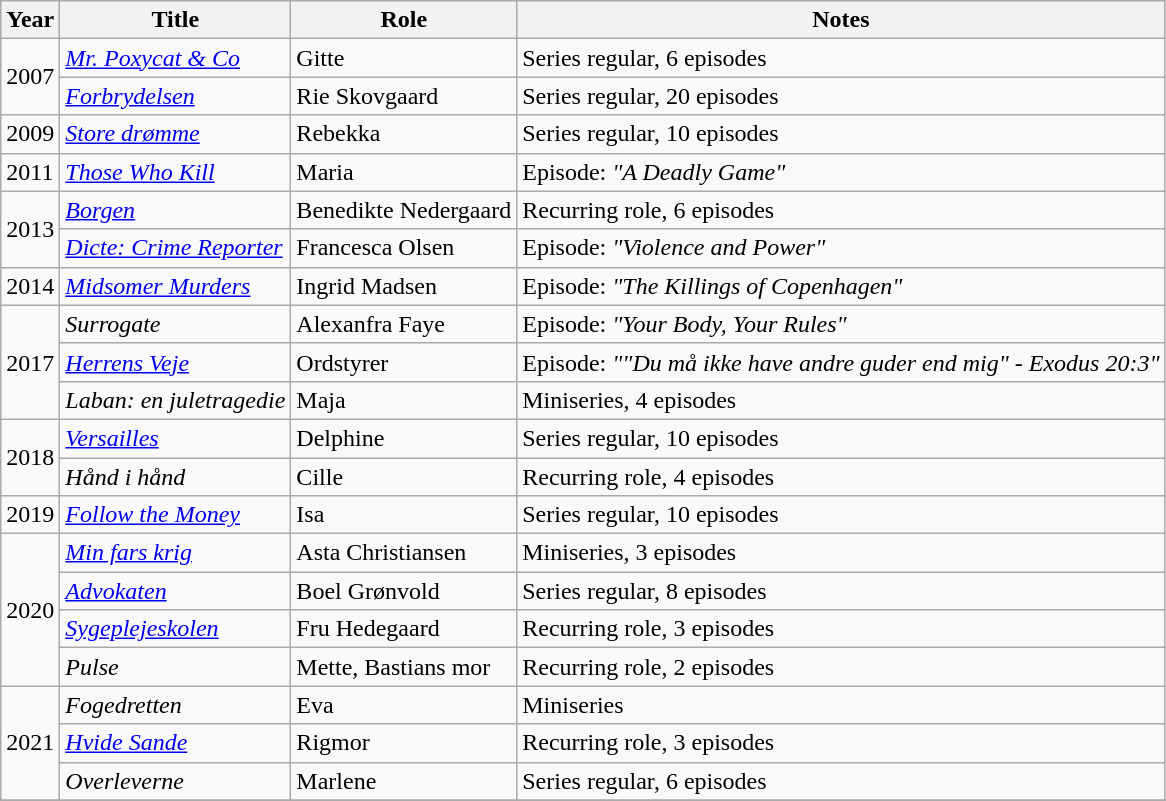<table class="wikitable">
<tr>
<th>Year</th>
<th>Title</th>
<th>Role</th>
<th>Notes</th>
</tr>
<tr>
<td rowspan="2">2007</td>
<td><em><a href='#'>Mr. Poxycat & Co</a></em></td>
<td>Gitte</td>
<td>Series regular, 6 episodes</td>
</tr>
<tr>
<td><em><a href='#'>Forbrydelsen</a></em></td>
<td>Rie Skovgaard</td>
<td>Series regular, 20 episodes</td>
</tr>
<tr>
<td>2009</td>
<td><em><a href='#'>Store drømme</a></em></td>
<td>Rebekka</td>
<td>Series regular, 10 episodes</td>
</tr>
<tr>
<td>2011</td>
<td><em><a href='#'>Those Who Kill</a></em></td>
<td>Maria</td>
<td>Episode: <em>"A Deadly Game"</em></td>
</tr>
<tr>
<td rowspan="2">2013</td>
<td><em><a href='#'>Borgen</a></em></td>
<td>Benedikte Nedergaard</td>
<td>Recurring role, 6 episodes</td>
</tr>
<tr>
<td><em><a href='#'>Dicte: Crime Reporter</a></em></td>
<td>Francesca Olsen</td>
<td>Episode: <em>"Violence and Power"</em></td>
</tr>
<tr>
<td>2014</td>
<td><em><a href='#'>Midsomer Murders</a></em></td>
<td>Ingrid Madsen</td>
<td>Episode: <em>"The Killings of Copenhagen"</em></td>
</tr>
<tr>
<td rowspan="3">2017</td>
<td><em>Surrogate</em></td>
<td>Alexanfra Faye</td>
<td>Episode: <em>"Your Body, Your Rules"</em></td>
</tr>
<tr>
<td><em><a href='#'>Herrens Veje</a></em></td>
<td>Ordstyrer</td>
<td>Episode: <em>""Du må ikke have andre guder end mig" - Exodus 20:3"</em></td>
</tr>
<tr>
<td><em>Laban: en juletragedie</em></td>
<td>Maja</td>
<td>Miniseries, 4 episodes</td>
</tr>
<tr>
<td rowspan="2">2018</td>
<td><em><a href='#'>Versailles</a></em></td>
<td>Delphine</td>
<td>Series regular, 10 episodes</td>
</tr>
<tr>
<td><em>Hånd i hånd</em></td>
<td>Cille</td>
<td>Recurring role, 4 episodes</td>
</tr>
<tr>
<td>2019</td>
<td><em><a href='#'>Follow the Money</a></em></td>
<td>Isa</td>
<td>Series regular, 10 episodes</td>
</tr>
<tr>
<td rowspan="4">2020</td>
<td><em><a href='#'>Min fars krig</a></em></td>
<td>Asta Christiansen</td>
<td>Miniseries, 3 episodes</td>
</tr>
<tr>
<td><em><a href='#'>Advokaten</a></em></td>
<td>Boel Grønvold</td>
<td>Series regular, 8 episodes</td>
</tr>
<tr>
<td><em><a href='#'>Sygeplejeskolen</a></em></td>
<td>Fru Hedegaard</td>
<td>Recurring role, 3 episodes</td>
</tr>
<tr>
<td><em>Pulse</em></td>
<td>Mette, Bastians mor</td>
<td>Recurring role, 2 episodes</td>
</tr>
<tr>
<td rowspan="3">2021</td>
<td><em>Fogedretten</em></td>
<td>Eva</td>
<td>Miniseries</td>
</tr>
<tr>
<td><em><a href='#'>Hvide Sande</a></em></td>
<td>Rigmor</td>
<td>Recurring role, 3 episodes</td>
</tr>
<tr>
<td><em>Overleverne</em></td>
<td>Marlene</td>
<td>Series regular, 6 episodes</td>
</tr>
<tr>
</tr>
</table>
